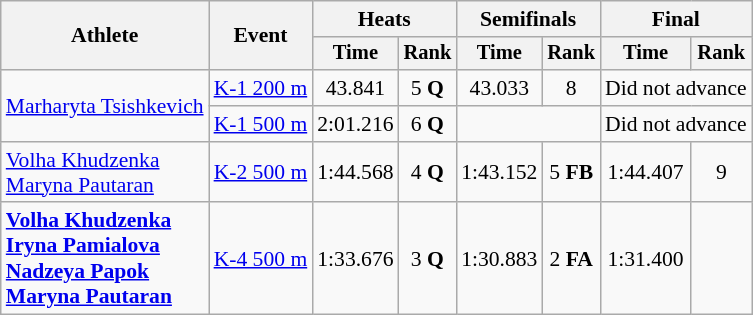<table class="wikitable" style="font-size:90%">
<tr>
<th rowspan="2">Athlete</th>
<th rowspan="2">Event</th>
<th colspan=2>Heats</th>
<th colspan=2>Semifinals</th>
<th colspan=2>Final</th>
</tr>
<tr style="font-size:95%">
<th>Time</th>
<th>Rank</th>
<th>Time</th>
<th>Rank</th>
<th>Time</th>
<th>Rank</th>
</tr>
<tr align=center>
<td align=left rowspan=2><a href='#'>Marharyta Tsishkevich</a></td>
<td align=left><a href='#'>K-1 200 m</a></td>
<td>43.841</td>
<td>5 <strong>Q</strong></td>
<td>43.033</td>
<td>8</td>
<td colspan=2>Did not advance</td>
</tr>
<tr align=center>
<td align=left><a href='#'>K-1 500 m</a></td>
<td>2:01.216</td>
<td>6 <strong>Q</strong></td>
<td colspan=2></td>
<td colspan=2>Did not advance</td>
</tr>
<tr align=center>
<td align=left><a href='#'>Volha Khudzenka</a><br><a href='#'>Maryna Pautaran</a></td>
<td align=left><a href='#'>K-2 500 m</a></td>
<td>1:44.568</td>
<td>4 <strong>Q</strong></td>
<td>1:43.152</td>
<td>5 <strong>FB</strong></td>
<td>1:44.407</td>
<td>9</td>
</tr>
<tr align=center>
<td align=left><strong><a href='#'>Volha Khudzenka</a><br><a href='#'>Iryna Pamialova</a><br><a href='#'>Nadzeya Papok</a><br><a href='#'>Maryna Pautaran</a></strong></td>
<td align=left><a href='#'>K-4 500 m</a></td>
<td>1:33.676</td>
<td>3 <strong>Q</strong></td>
<td>1:30.883</td>
<td>2 <strong>FA</strong></td>
<td>1:31.400</td>
<td></td>
</tr>
</table>
